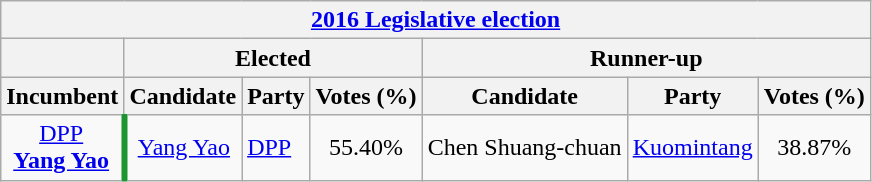<table class="wikitable collapsible sortable" style="text-align:center">
<tr>
<th colspan="7"><a href='#'>2016 Legislative election</a></th>
</tr>
<tr>
<th> </th>
<th colspan="3">Elected</th>
<th colspan="3">Runner-up</th>
</tr>
<tr>
<th>Incumbent</th>
<th>Candidate</th>
<th>Party</th>
<th>Votes (%)</th>
<th>Candidate</th>
<th>Party</th>
<th>Votes (%)</th>
</tr>
<tr>
<td><a href='#'>DPP</a><br><strong><a href='#'>Yang Yao</a></strong></td>
<td style="border-left:4px solid #1B9431;" align="center"><a href='#'>Yang Yao</a></td>
<td align="left"><a href='#'>DPP</a></td>
<td>55.40%</td>
<td>Chen Shuang-chuan</td>
<td align="left"><a href='#'>Kuomintang</a></td>
<td>38.87%</td>
</tr>
</table>
